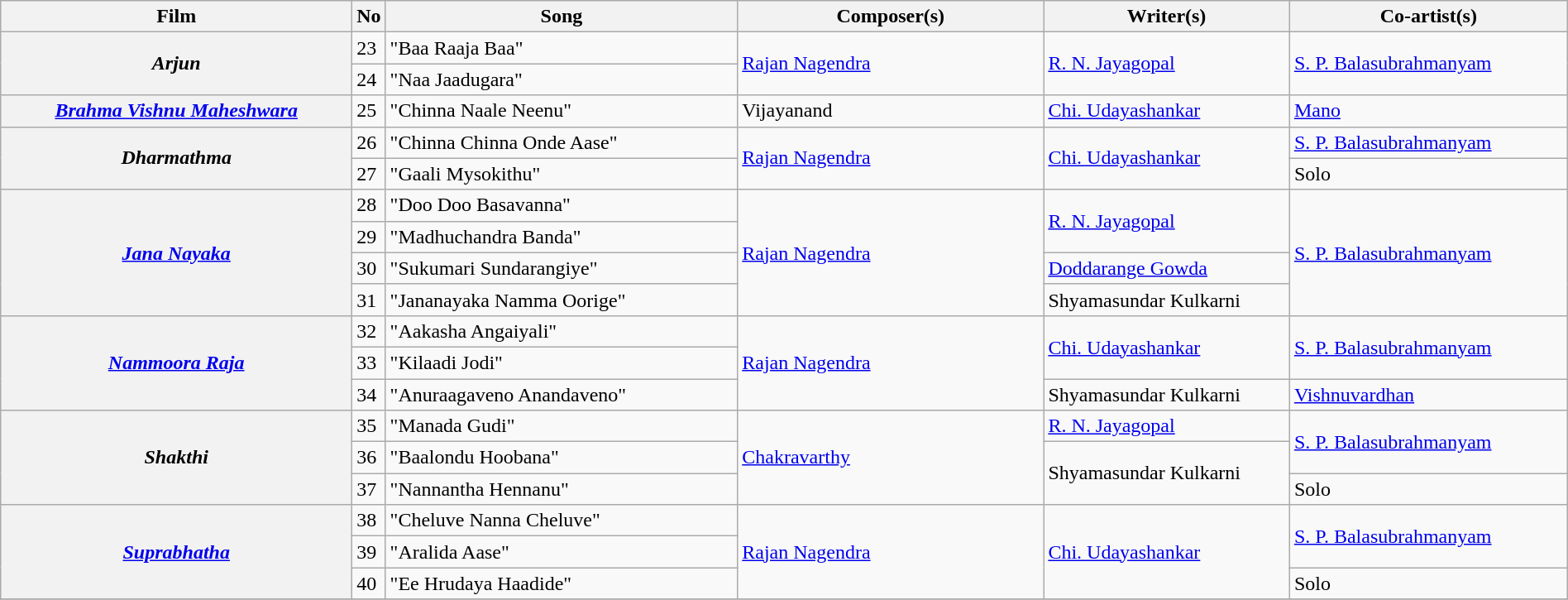<table class="wikitable plainrowheaders" width="100%" textcolor:#000;">
<tr>
<th scope="col" width=23%><strong>Film</strong></th>
<th><strong>No</strong></th>
<th scope="col" width=23%><strong>Song</strong></th>
<th scope="col" width=20%><strong>Composer(s)</strong></th>
<th scope="col" width=16%><strong>Writer(s)</strong></th>
<th scope="col" width=18%><strong>Co-artist(s)</strong></th>
</tr>
<tr>
<th rowspan="2"><em>Arjun</em></th>
<td>23</td>
<td>"Baa Raaja Baa"</td>
<td rowspan="2"><a href='#'>Rajan Nagendra</a></td>
<td rowspan="2"><a href='#'>R. N. Jayagopal</a></td>
<td rowspan="2"><a href='#'>S. P. Balasubrahmanyam</a></td>
</tr>
<tr>
<td>24</td>
<td>"Naa Jaadugara"</td>
</tr>
<tr>
<th><em><a href='#'>Brahma Vishnu Maheshwara</a></em></th>
<td>25</td>
<td>"Chinna Naale Neenu"</td>
<td>Vijayanand</td>
<td><a href='#'>Chi. Udayashankar</a></td>
<td><a href='#'>Mano</a></td>
</tr>
<tr>
<th rowspan="2"><em>Dharmathma</em></th>
<td>26</td>
<td>"Chinna Chinna Onde Aase"</td>
<td rowspan="2"><a href='#'>Rajan Nagendra</a></td>
<td rowspan="2"><a href='#'>Chi. Udayashankar</a></td>
<td><a href='#'>S. P. Balasubrahmanyam</a></td>
</tr>
<tr>
<td>27</td>
<td>"Gaali Mysokithu"</td>
<td>Solo</td>
</tr>
<tr>
<th rowspan="4"><em><a href='#'>Jana Nayaka</a></em></th>
<td>28</td>
<td>"Doo Doo Basavanna"</td>
<td rowspan="4"><a href='#'>Rajan Nagendra</a></td>
<td rowspan="2"><a href='#'>R. N. Jayagopal</a></td>
<td rowspan="4"><a href='#'>S. P. Balasubrahmanyam</a></td>
</tr>
<tr>
<td>29</td>
<td>"Madhuchandra Banda"</td>
</tr>
<tr>
<td>30</td>
<td>"Sukumari Sundarangiye"</td>
<td><a href='#'>Doddarange Gowda</a></td>
</tr>
<tr>
<td>31</td>
<td>"Jananayaka Namma Oorige"</td>
<td>Shyamasundar Kulkarni</td>
</tr>
<tr>
<th rowspan="3"><em><a href='#'>Nammoora Raja</a></em></th>
<td>32</td>
<td>"Aakasha Angaiyali"</td>
<td rowspan="3"><a href='#'>Rajan Nagendra</a></td>
<td rowspan="2"><a href='#'>Chi. Udayashankar</a></td>
<td rowspan="2"><a href='#'>S. P. Balasubrahmanyam</a></td>
</tr>
<tr>
<td>33</td>
<td>"Kilaadi Jodi"</td>
</tr>
<tr>
<td>34</td>
<td>"Anuraagaveno Anandaveno"</td>
<td>Shyamasundar Kulkarni</td>
<td><a href='#'>Vishnuvardhan</a></td>
</tr>
<tr>
<th rowspan="3"><em>Shakthi</em></th>
<td>35</td>
<td>"Manada Gudi"</td>
<td rowspan="3"><a href='#'>Chakravarthy</a></td>
<td><a href='#'>R. N. Jayagopal</a></td>
<td rowspan="2"><a href='#'>S. P. Balasubrahmanyam</a></td>
</tr>
<tr>
<td>36</td>
<td>"Baalondu Hoobana"</td>
<td rowspan="2">Shyamasundar Kulkarni</td>
</tr>
<tr>
<td>37</td>
<td>"Nannantha Hennanu"</td>
<td>Solo</td>
</tr>
<tr>
<th rowspan="3"><em><a href='#'>Suprabhatha</a></em></th>
<td>38</td>
<td>"Cheluve Nanna Cheluve"</td>
<td rowspan="3"><a href='#'>Rajan Nagendra</a></td>
<td rowspan="3"><a href='#'>Chi. Udayashankar</a></td>
<td rowspan="2"><a href='#'>S. P. Balasubrahmanyam</a></td>
</tr>
<tr>
<td>39</td>
<td>"Aralida Aase"</td>
</tr>
<tr>
<td>40</td>
<td>"Ee Hrudaya Haadide"</td>
<td>Solo</td>
</tr>
<tr>
</tr>
</table>
